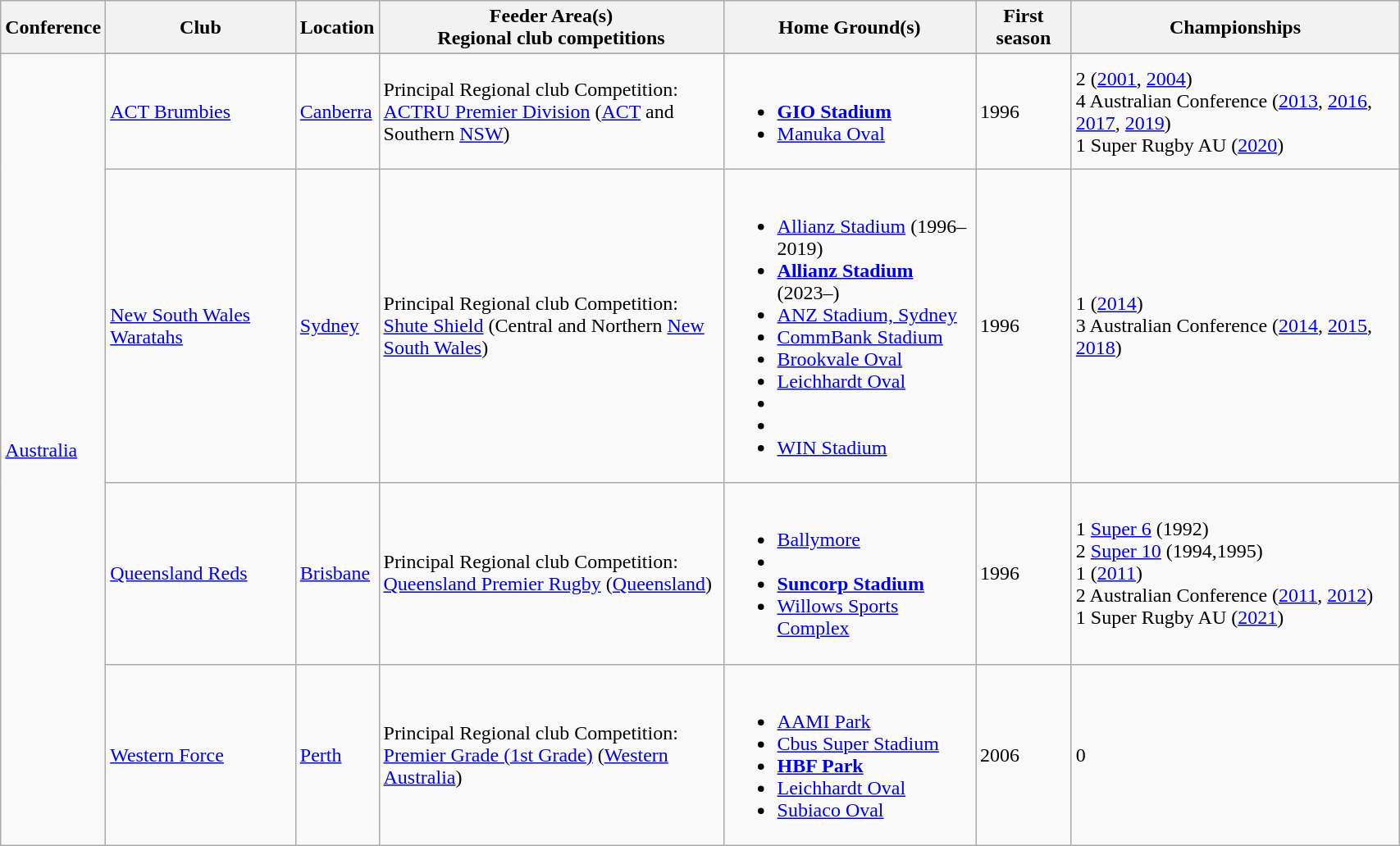<table class="wikitable sortable" style="width:90%;">
<tr>
<th>Conference</th>
<th>Club</th>
<th>Location</th>
<th>Feeder Area(s)<br>Regional club competitions</th>
<th>Home Ground(s)</th>
<th>First season</th>
<th>Championships</th>
</tr>
<tr>
<td rowspan="6"><a href='#'>Australia</a></td>
</tr>
<tr>
<td><a href='#'>ACT Brumbies</a></td>
<td><a href='#'>Canberra</a></td>
<td>Principal Regional club Competition:<br><a href='#'>ACTRU Premier Division</a> (<a href='#'>ACT</a> and Southern <a href='#'>NSW</a>)<br></td>
<td><br><ul><li><strong><a href='#'>GIO Stadium</a></strong></li><li><a href='#'>Manuka Oval</a></li></ul></td>
<td>1996</td>
<td>2 (<a href='#'>2001</a>, <a href='#'>2004</a>)<br>4 Australian Conference (<a href='#'>2013</a>, <a href='#'>2016</a>, <a href='#'>2017</a>, <a href='#'>2019</a>)<br> 1 Super Rugby AU (<a href='#'>2020</a>)</td>
</tr>
<tr>
<td><a href='#'>New South Wales Waratahs</a></td>
<td><a href='#'>Sydney</a></td>
<td>Principal Regional club Competition:<br><a href='#'>Shute Shield</a> (Central and Northern <a href='#'>New South Wales</a>)<br></td>
<td><br><ul><li><a href='#'>Allianz Stadium</a> (1996–2019)</li><li><strong><a href='#'>Allianz Stadium</a></strong> (2023–)</li><li><a href='#'>ANZ Stadium, Sydney</a></li><li><a href='#'>CommBank Stadium</a></li><li><a href='#'>Brookvale Oval</a></li><li><a href='#'>Leichhardt Oval</a></li><li></li><li></li><li><a href='#'>WIN Stadium</a></li></ul></td>
<td>1996</td>
<td>1 (<a href='#'>2014</a>)<br>3 Australian Conference (<a href='#'>2014</a>, <a href='#'>2015</a>, <a href='#'>2018</a>)</td>
</tr>
<tr>
<td><a href='#'>Queensland Reds</a></td>
<td><a href='#'>Brisbane</a></td>
<td>Principal Regional club Competition:<br><a href='#'>Queensland Premier Rugby</a> (<a href='#'>Queensland</a>)<br></td>
<td><br><ul><li><a href='#'>Ballymore</a></li><li></li><li><strong><a href='#'>Suncorp Stadium</a></strong></li><li><a href='#'>Willows Sports Complex</a></li></ul></td>
<td>1996</td>
<td>1 <a href='#'>Super 6</a> (1992)<br> 2 <a href='#'>Super 10</a> (1994,1995)<br>1 (<a href='#'>2011</a>)<br>2 Australian Conference (<a href='#'>2011</a>, <a href='#'>2012</a>)<br> 1 Super Rugby AU (<a href='#'>2021</a>)</td>
</tr>
<tr>
<td><a href='#'>Western Force</a></td>
<td><a href='#'>Perth</a></td>
<td>Principal Regional club Competition:<br><a href='#'>Premier Grade (1st Grade)</a> (<a href='#'>Western Australia</a>)<br></td>
<td><br><ul><li><a href='#'>AAMI Park</a></li><li><a href='#'>Cbus Super Stadium</a></li><li><strong><a href='#'>HBF Park</a></strong></li><li><a href='#'>Leichhardt Oval</a></li><li><a href='#'>Subiaco Oval</a></li></ul></td>
<td>2006</td>
<td>0</td>
</tr>
</table>
